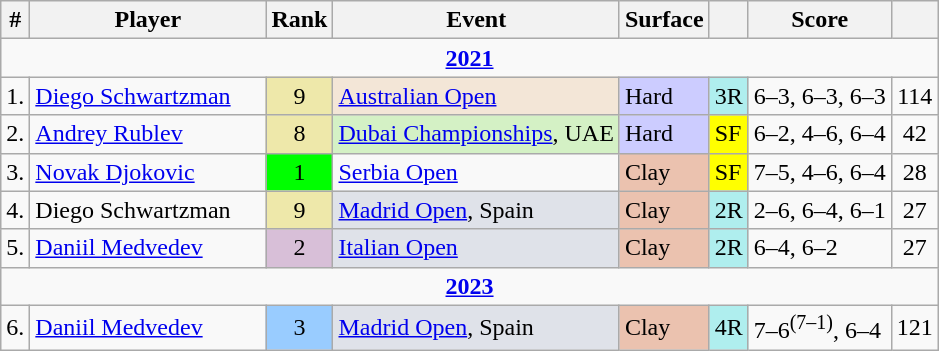<table class="wikitable sortable nowrap">
<tr>
<th>#</th>
<th width=150>Player</th>
<th>Rank</th>
<th>Event</th>
<th>Surface</th>
<th></th>
<th class=unsortable>Score</th>
<th></th>
</tr>
<tr>
<td colspan=8 style=text-align:center><strong><a href='#'>2021</a></strong></td>
</tr>
<tr>
<td>1.</td>
<td> <a href='#'>Diego Schwartzman</a></td>
<td align=center bgcolor=eee8aa>9</td>
<td bgcolor=#f3e6d7><a href='#'>Australian Open</a></td>
<td bgcolor=CCCCFF>Hard</td>
<td bgcolor=AFEEEE>3R</td>
<td>6–3, 6–3, 6–3</td>
<td align=center>114</td>
</tr>
<tr>
<td>2.</td>
<td> <a href='#'>Andrey Rublev</a></td>
<td align=center bgcolor=eee8aa>8</td>
<td bgcolor=d4f1c5><a href='#'>Dubai Championships</a>, UAE</td>
<td bgcolor=CCCCFF>Hard</td>
<td bgcolor=yellow>SF</td>
<td>6–2, 4–6, 6–4</td>
<td align=center>42</td>
</tr>
<tr>
<td>3.</td>
<td> <a href='#'>Novak Djokovic</a></td>
<td align=center bgcolor=lime>1</td>
<td><a href='#'>Serbia Open</a></td>
<td bgcolor=ebc2af>Clay</td>
<td bgcolor=yellow>SF</td>
<td>7–5, 4–6, 6–4</td>
<td align=center>28</td>
</tr>
<tr>
<td>4.</td>
<td> Diego Schwartzman</td>
<td align=center bgcolor=eee8aa>9</td>
<td bgcolor=dfe2e9><a href='#'>Madrid Open</a>, Spain</td>
<td bgcolor=ebc2af>Clay</td>
<td bgcolor=AFEEEE>2R</td>
<td>2–6, 6–4, 6–1</td>
<td align=center>27</td>
</tr>
<tr>
<td>5.</td>
<td> <a href='#'>Daniil Medvedev</a></td>
<td align=center bgcolor=thistle>2</td>
<td bgcolor=dfe2e9><a href='#'>Italian Open</a></td>
<td bgcolor=ebc2af>Clay</td>
<td bgcolor=AFEEEE>2R</td>
<td>6–4, 6–2</td>
<td align=center>27</td>
</tr>
<tr>
<td colspan=8 style=text-align:center><strong><a href='#'>2023</a></strong></td>
</tr>
<tr>
<td>6.</td>
<td> <a href='#'>Daniil Medvedev</a></td>
<td align=center bgcolor=99ccff>3</td>
<td bgcolor=dfe2e9><a href='#'>Madrid Open</a>, Spain</td>
<td bgcolor=ebc2af>Clay</td>
<td bgcolor=AFEEEE>4R</td>
<td>7–6<sup>(7–1)</sup>, 6–4</td>
<td align=center>121</td>
</tr>
</table>
